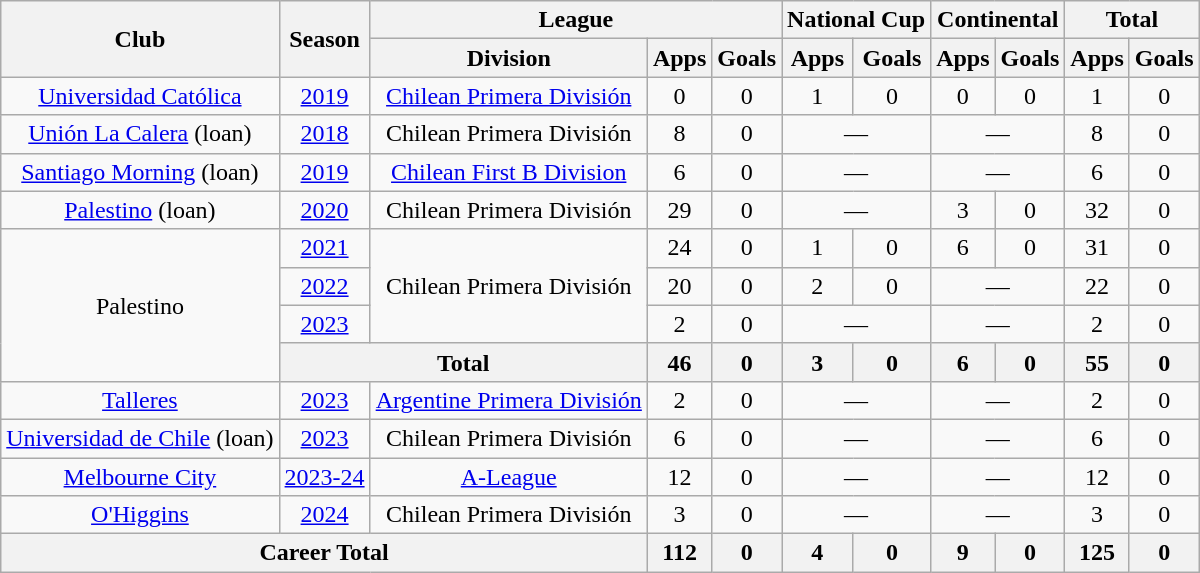<table class="wikitable" style="text-align: center">
<tr>
<th rowspan="2">Club</th>
<th rowspan="2">Season</th>
<th colspan="3">League</th>
<th colspan="2">National Cup</th>
<th colspan="2">Continental</th>
<th colspan="2">Total</th>
</tr>
<tr>
<th>Division</th>
<th>Apps</th>
<th>Goals</th>
<th>Apps</th>
<th>Goals</th>
<th>Apps</th>
<th>Goals</th>
<th>Apps</th>
<th>Goals</th>
</tr>
<tr>
<td><a href='#'>Universidad Católica</a></td>
<td><a href='#'>2019</a></td>
<td><a href='#'>Chilean Primera División</a></td>
<td>0</td>
<td>0</td>
<td>1</td>
<td>0</td>
<td>0</td>
<td>0</td>
<td>1</td>
<td>0</td>
</tr>
<tr>
<td><a href='#'>Unión La Calera</a> (loan)</td>
<td><a href='#'>2018</a></td>
<td>Chilean Primera División</td>
<td>8</td>
<td>0</td>
<td colspan="2">—</td>
<td colspan="2">—</td>
<td>8</td>
<td>0</td>
</tr>
<tr>
<td><a href='#'>Santiago Morning</a> (loan)</td>
<td><a href='#'>2019</a></td>
<td><a href='#'>Chilean First B Division</a></td>
<td>6</td>
<td>0</td>
<td colspan="2">—</td>
<td colspan="2">—</td>
<td>6</td>
<td>0</td>
</tr>
<tr>
<td><a href='#'>Palestino</a> (loan)</td>
<td><a href='#'>2020</a></td>
<td>Chilean Primera División</td>
<td>29</td>
<td>0</td>
<td colspan="2">—</td>
<td>3</td>
<td>0</td>
<td>32</td>
<td>0</td>
</tr>
<tr>
<td rowspan="4">Palestino</td>
<td><a href='#'>2021</a></td>
<td rowspan="3">Chilean Primera División</td>
<td>24</td>
<td>0</td>
<td>1</td>
<td>0</td>
<td>6</td>
<td>0</td>
<td>31</td>
<td>0</td>
</tr>
<tr>
<td><a href='#'>2022</a></td>
<td>20</td>
<td>0</td>
<td>2</td>
<td>0</td>
<td colspan="2">—</td>
<td>22</td>
<td>0</td>
</tr>
<tr>
<td><a href='#'>2023</a></td>
<td>2</td>
<td>0</td>
<td colspan="2">—</td>
<td colspan="2">—</td>
<td>2</td>
<td>0</td>
</tr>
<tr>
<th colspan="2">Total</th>
<th>46</th>
<th>0</th>
<th>3</th>
<th>0</th>
<th>6</th>
<th>0</th>
<th>55</th>
<th>0</th>
</tr>
<tr>
<td><a href='#'>Talleres</a></td>
<td><a href='#'>2023</a></td>
<td><a href='#'>Argentine Primera División</a></td>
<td>2</td>
<td>0</td>
<td colspan="2">—</td>
<td colspan="2">—</td>
<td>2</td>
<td>0</td>
</tr>
<tr>
<td><a href='#'>Universidad de Chile</a> (loan)</td>
<td><a href='#'>2023</a></td>
<td>Chilean Primera División</td>
<td>6</td>
<td>0</td>
<td colspan="2">—</td>
<td colspan="2">—</td>
<td>6</td>
<td>0</td>
</tr>
<tr>
<td><a href='#'>Melbourne City</a></td>
<td><a href='#'>2023-24</a></td>
<td><a href='#'>A-League</a></td>
<td>12</td>
<td>0</td>
<td colspan="2">—</td>
<td colspan="2">—</td>
<td>12</td>
<td>0</td>
</tr>
<tr>
<td><a href='#'>O'Higgins</a></td>
<td><a href='#'>2024</a></td>
<td>Chilean Primera División</td>
<td>3</td>
<td>0</td>
<td colspan="2">—</td>
<td colspan="2">—</td>
<td>3</td>
<td>0</td>
</tr>
<tr>
<th colspan="3">Career Total</th>
<th>112</th>
<th>0</th>
<th>4</th>
<th>0</th>
<th>9</th>
<th>0</th>
<th>125</th>
<th>0</th>
</tr>
</table>
